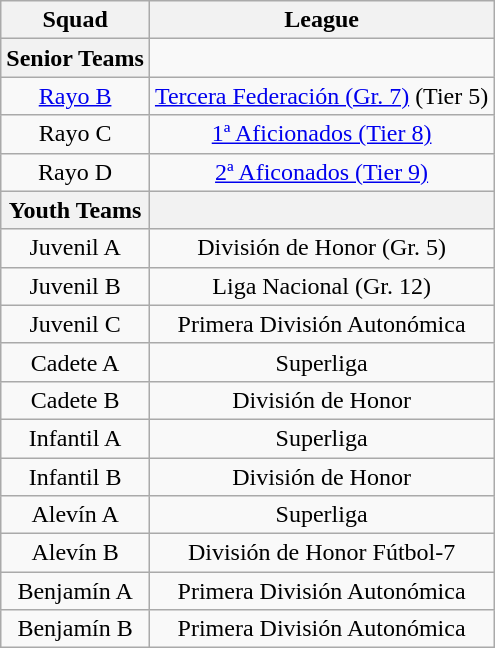<table class="wikitable" style="text-align: center;">
<tr>
<th>Squad</th>
<th>League</th>
</tr>
<tr>
<th>Senior Teams</th>
</tr>
<tr>
<td><a href='#'>Rayo B</a></td>
<td><a href='#'>Tercera Federación (Gr. 7)</a> (Tier 5)</td>
</tr>
<tr>
<td>Rayo C</td>
<td><a href='#'>1ª Aficionados (Tier 8)</a></td>
</tr>
<tr>
<td>Rayo D</td>
<td><a href='#'>2ª Aficonados (Tier 9)</a></td>
</tr>
<tr>
<th>Youth Teams</th>
<th></th>
</tr>
<tr>
<td>Juvenil A</td>
<td>División de Honor (Gr. 5)</td>
</tr>
<tr>
<td>Juvenil B</td>
<td>Liga Nacional (Gr. 12)</td>
</tr>
<tr>
<td>Juvenil C</td>
<td>Primera División Autonómica</td>
</tr>
<tr>
<td>Cadete A</td>
<td>Superliga</td>
</tr>
<tr>
<td>Cadete B</td>
<td>División de Honor</td>
</tr>
<tr>
<td>Infantil A</td>
<td>Superliga</td>
</tr>
<tr>
<td>Infantil B</td>
<td>División de Honor</td>
</tr>
<tr>
<td>Alevín A</td>
<td>Superliga</td>
</tr>
<tr>
<td>Alevín B</td>
<td>División de Honor Fútbol-7</td>
</tr>
<tr>
<td>Benjamín A</td>
<td>Primera División Autonómica</td>
</tr>
<tr>
<td>Benjamín B</td>
<td>Primera División Autonómica</td>
</tr>
</table>
